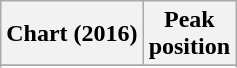<table class="wikitable sortable plainrowheaders" style="text-align:center">
<tr>
<th scope="col">Chart (2016)</th>
<th scope="col">Peak<br> position</th>
</tr>
<tr>
</tr>
<tr>
</tr>
<tr>
</tr>
<tr>
</tr>
<tr>
</tr>
<tr>
</tr>
<tr>
</tr>
<tr>
</tr>
<tr>
</tr>
<tr>
</tr>
<tr>
</tr>
</table>
